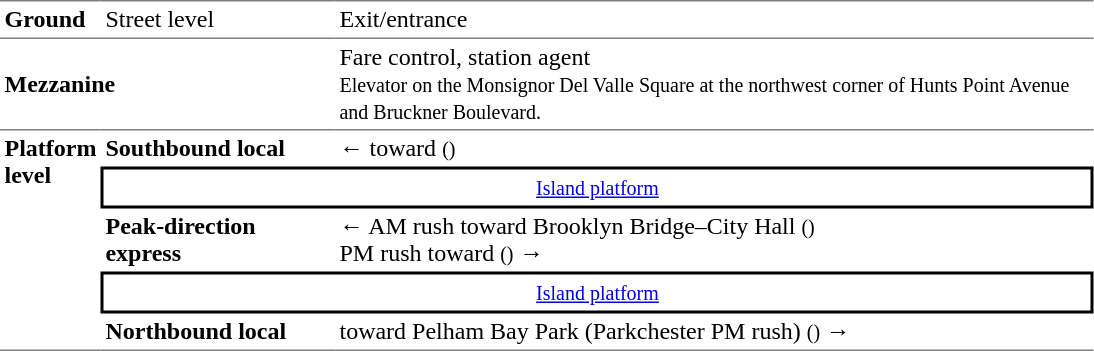<table border=0 cellspacing=0 cellpadding=3>
<tr>
<td style="border-top:solid 1px gray;" width=50><strong>Ground</strong></td>
<td style="border-top:solid 1px gray;" width=150>Street level</td>
<td style="border-top:solid 1px gray;" width=500>Exit/entrance</td>
</tr>
<tr>
<td style="border-top:solid 1px gray;" colspan=2><strong>Mezzanine</strong></td>
<td style="border-top:solid 1px gray;">Fare control, station agent<br> <small>Elevator on the Monsignor Del Valle Square at the northwest corner of Hunts Point Avenue and Bruckner Boulevard.</small></td>
</tr>
<tr>
<td style="border-top:solid 1px gray;border-bottom:solid 1px gray;" rowspan=6 valign=top><strong>Platform level</strong></td>
<td style="border-top:solid 1px gray;"><span><strong>Southbound local</strong></span></td>
<td style="border-top:solid 1px gray;">←  toward  <small>()</small></td>
</tr>
<tr>
<td style="border-top:solid 2px black;border-right:solid 2px black;border-left:solid 2px black;border-bottom:solid 2px black;text-align:center;" colspan=2><small><a href='#'>Island platform</a> </small></td>
</tr>
<tr>
<td><span><strong>Peak-direction express</strong></span></td>
<td>←  AM rush toward Brooklyn Bridge–City Hall <small>()</small><br>  PM rush toward  <small>()</small> →</td>
</tr>
<tr>
<td style="border-top:solid 2px black;border-right:solid 2px black;border-left:solid 2px black;border-bottom:solid 2px black;text-align:center;" colspan=2><small><a href='#'>Island platform</a> </small></td>
</tr>
<tr>
<td style="border-bottom:solid 1px gray;"><span><strong>Northbound local</strong></span></td>
<td style="border-bottom:solid 1px gray;">  toward Pelham Bay Park (Parkchester PM rush) <small>()</small> →</td>
</tr>
</table>
